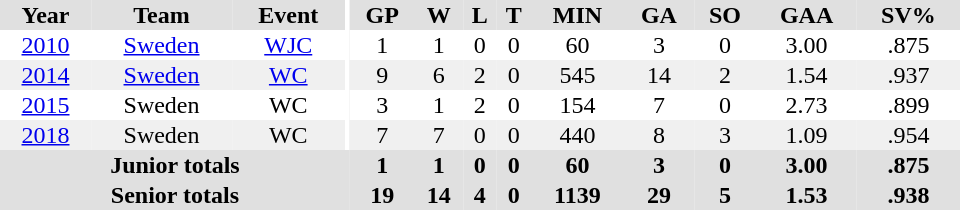<table border="0" cellpadding="1" cellspacing="0" ID="Table3" style="text-align:center; width:40em">
<tr ALIGN="center" bgcolor="#e0e0e0">
<th>Year</th>
<th>Team</th>
<th>Event</th>
<th rowspan="99" bgcolor="#ffffff"></th>
<th>GP</th>
<th>W</th>
<th>L</th>
<th>T</th>
<th>MIN</th>
<th>GA</th>
<th>SO</th>
<th>GAA</th>
<th>SV%</th>
</tr>
<tr>
<td><a href='#'>2010</a></td>
<td><a href='#'>Sweden</a></td>
<td><a href='#'>WJC</a></td>
<td>1</td>
<td>1</td>
<td>0</td>
<td>0</td>
<td>60</td>
<td>3</td>
<td>0</td>
<td>3.00</td>
<td>.875</td>
</tr>
<tr bgcolor="#f0f0f0">
<td><a href='#'>2014</a></td>
<td><a href='#'>Sweden</a></td>
<td><a href='#'>WC</a></td>
<td>9</td>
<td>6</td>
<td>2</td>
<td>0</td>
<td>545</td>
<td>14</td>
<td>2</td>
<td>1.54</td>
<td>.937</td>
</tr>
<tr>
<td><a href='#'>2015</a></td>
<td>Sweden</td>
<td>WC</td>
<td>3</td>
<td>1</td>
<td>2</td>
<td>0</td>
<td>154</td>
<td>7</td>
<td>0</td>
<td>2.73</td>
<td>.899</td>
</tr>
<tr bgcolor="#f0f0f0">
<td><a href='#'>2018</a></td>
<td>Sweden</td>
<td>WC</td>
<td>7</td>
<td>7</td>
<td>0</td>
<td>0</td>
<td>440</td>
<td>8</td>
<td>3</td>
<td>1.09</td>
<td>.954</td>
</tr>
<tr bgcolor="#e0e0e0">
<th colspan=4>Junior totals</th>
<th>1</th>
<th>1</th>
<th>0</th>
<th>0</th>
<th>60</th>
<th>3</th>
<th>0</th>
<th>3.00</th>
<th>.875</th>
</tr>
<tr bgcolor="#e0e0e0">
<th colspan=4>Senior totals</th>
<th>19</th>
<th>14</th>
<th>4</th>
<th>0</th>
<th>1139</th>
<th>29</th>
<th>5</th>
<th>1.53</th>
<th>.938</th>
</tr>
</table>
